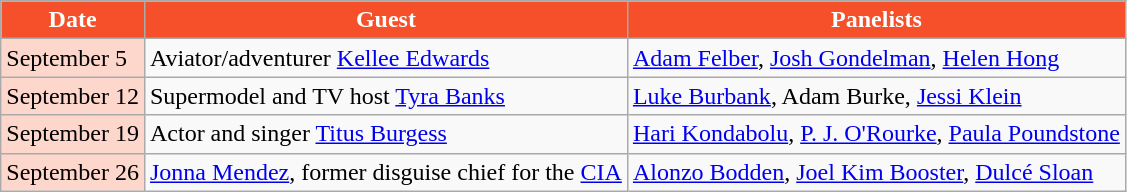<table class="wikitable">
<tr>
<th style="background:#F55029;color:#FFFFFF;">Date</th>
<th style="background:#F55029;color:#FFFFFF;">Guest</th>
<th style="background:#F55029;color:#FFFFFF;">Panelists</th>
</tr>
<tr>
<td style="background:#FDD6CC;color:#000000;">September 5</td>
<td>Aviator/adventurer <a href='#'>Kellee Edwards</a></td>
<td><a href='#'>Adam Felber</a>, <a href='#'>Josh Gondelman</a>, <a href='#'>Helen Hong</a></td>
</tr>
<tr>
<td style="background:#FDD6CC;color:#000000;">September 12</td>
<td>Supermodel and TV host <a href='#'>Tyra Banks</a></td>
<td><a href='#'>Luke Burbank</a>, Adam Burke, <a href='#'>Jessi Klein</a></td>
</tr>
<tr>
<td style="background:#FDD6CC;color:#000000;">September 19</td>
<td>Actor and singer <a href='#'>Titus Burgess</a></td>
<td><a href='#'>Hari Kondabolu</a>, <a href='#'>P. J. O'Rourke</a>, <a href='#'>Paula Poundstone</a></td>
</tr>
<tr>
<td style="background:#FDD6CC;color:#000000;">September 26</td>
<td><a href='#'>Jonna Mendez</a>, former disguise chief for the <a href='#'>CIA</a></td>
<td><a href='#'>Alonzo Bodden</a>, <a href='#'>Joel Kim Booster</a>, <a href='#'>Dulcé Sloan</a></td>
</tr>
</table>
